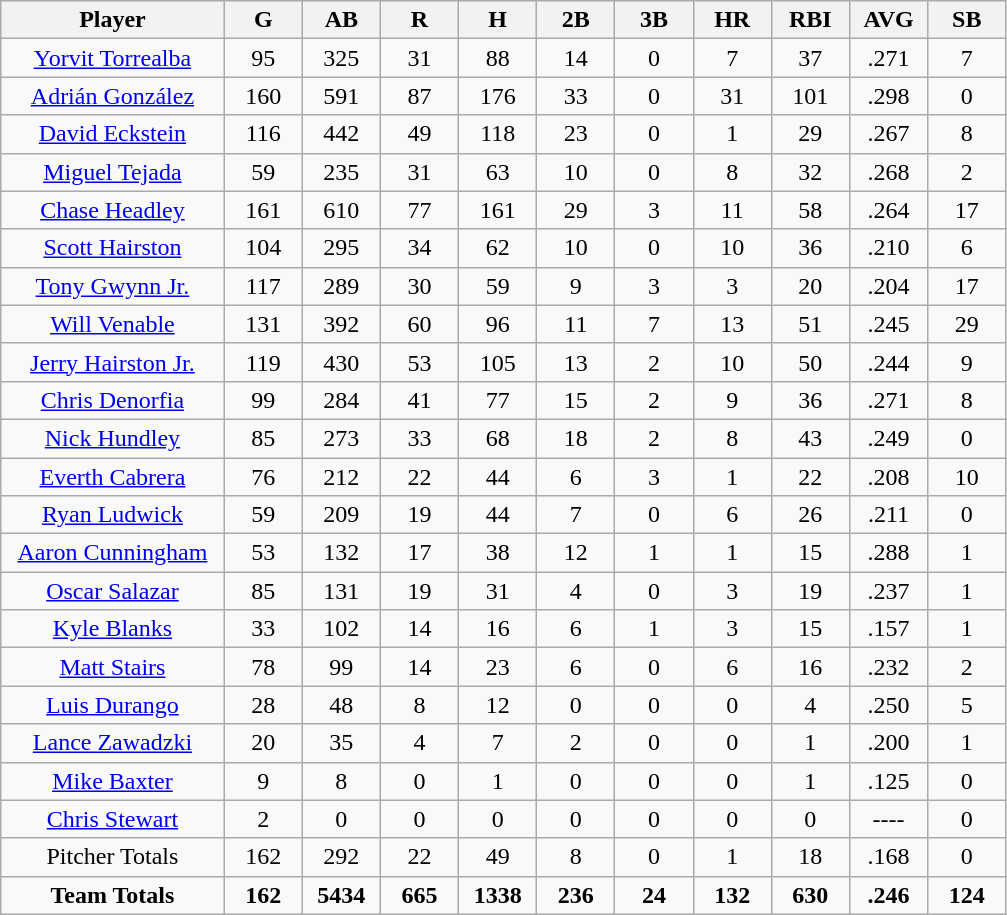<table class="wikitable sortable">
<tr>
<th bgcolor="#DDDDFF" width="20%">Player</th>
<th bgcolor="#DDDDFF" width="7%">G</th>
<th bgcolor="#DDDDFF" width="7%">AB</th>
<th bgcolor="#DDDDFF" width="7%">R</th>
<th bgcolor="#DDDDFF" width="7%">H</th>
<th bgcolor="#DDDDFF" width="7%">2B</th>
<th bgcolor="#DDDDFF" width="7%">3B</th>
<th bgcolor="#DDDDFF" width="7%">HR</th>
<th bgcolor="#DDDDFF" width="7%">RBI</th>
<th bgcolor="#DDDDFF" width="7%">AVG</th>
<th bgcolor="#DDDDFF" width="7%">SB</th>
</tr>
<tr align="center">
<td><a href='#'>Yorvit Torrealba</a></td>
<td>95</td>
<td>325</td>
<td>31</td>
<td>88</td>
<td>14</td>
<td>0</td>
<td>7</td>
<td>37</td>
<td>.271</td>
<td>7</td>
</tr>
<tr align=center>
<td><a href='#'>Adrián González</a></td>
<td>160</td>
<td>591</td>
<td>87</td>
<td>176</td>
<td>33</td>
<td>0</td>
<td>31</td>
<td>101</td>
<td>.298</td>
<td>0</td>
</tr>
<tr align=center>
<td><a href='#'>David Eckstein</a></td>
<td>116</td>
<td>442</td>
<td>49</td>
<td>118</td>
<td>23</td>
<td>0</td>
<td>1</td>
<td>29</td>
<td>.267</td>
<td>8</td>
</tr>
<tr align=center>
<td><a href='#'>Miguel Tejada</a></td>
<td>59</td>
<td>235</td>
<td>31</td>
<td>63</td>
<td>10</td>
<td>0</td>
<td>8</td>
<td>32</td>
<td>.268</td>
<td>2</td>
</tr>
<tr align=center>
<td><a href='#'>Chase Headley</a></td>
<td>161</td>
<td>610</td>
<td>77</td>
<td>161</td>
<td>29</td>
<td>3</td>
<td>11</td>
<td>58</td>
<td>.264</td>
<td>17</td>
</tr>
<tr align=center>
<td><a href='#'>Scott Hairston</a></td>
<td>104</td>
<td>295</td>
<td>34</td>
<td>62</td>
<td>10</td>
<td>0</td>
<td>10</td>
<td>36</td>
<td>.210</td>
<td>6</td>
</tr>
<tr align=center>
<td><a href='#'>Tony Gwynn Jr.</a></td>
<td>117</td>
<td>289</td>
<td>30</td>
<td>59</td>
<td>9</td>
<td>3</td>
<td>3</td>
<td>20</td>
<td>.204</td>
<td>17</td>
</tr>
<tr align=center>
<td><a href='#'>Will Venable</a></td>
<td>131</td>
<td>392</td>
<td>60</td>
<td>96</td>
<td>11</td>
<td>7</td>
<td>13</td>
<td>51</td>
<td>.245</td>
<td>29</td>
</tr>
<tr align=center>
<td><a href='#'>Jerry Hairston Jr.</a></td>
<td>119</td>
<td>430</td>
<td>53</td>
<td>105</td>
<td>13</td>
<td>2</td>
<td>10</td>
<td>50</td>
<td>.244</td>
<td>9</td>
</tr>
<tr align=center>
<td><a href='#'>Chris Denorfia</a></td>
<td>99</td>
<td>284</td>
<td>41</td>
<td>77</td>
<td>15</td>
<td>2</td>
<td>9</td>
<td>36</td>
<td>.271</td>
<td>8</td>
</tr>
<tr align=center>
<td><a href='#'>Nick Hundley</a></td>
<td>85</td>
<td>273</td>
<td>33</td>
<td>68</td>
<td>18</td>
<td>2</td>
<td>8</td>
<td>43</td>
<td>.249</td>
<td>0</td>
</tr>
<tr align=center>
<td><a href='#'>Everth Cabrera</a></td>
<td>76</td>
<td>212</td>
<td>22</td>
<td>44</td>
<td>6</td>
<td>3</td>
<td>1</td>
<td>22</td>
<td>.208</td>
<td>10</td>
</tr>
<tr align=center>
<td><a href='#'>Ryan Ludwick</a></td>
<td>59</td>
<td>209</td>
<td>19</td>
<td>44</td>
<td>7</td>
<td>0</td>
<td>6</td>
<td>26</td>
<td>.211</td>
<td>0</td>
</tr>
<tr align=center>
<td><a href='#'>Aaron Cunningham</a></td>
<td>53</td>
<td>132</td>
<td>17</td>
<td>38</td>
<td>12</td>
<td>1</td>
<td>1</td>
<td>15</td>
<td>.288</td>
<td>1</td>
</tr>
<tr align=center>
<td><a href='#'>Oscar Salazar</a></td>
<td>85</td>
<td>131</td>
<td>19</td>
<td>31</td>
<td>4</td>
<td>0</td>
<td>3</td>
<td>19</td>
<td>.237</td>
<td>1</td>
</tr>
<tr align=center>
<td><a href='#'>Kyle Blanks</a></td>
<td>33</td>
<td>102</td>
<td>14</td>
<td>16</td>
<td>6</td>
<td>1</td>
<td>3</td>
<td>15</td>
<td>.157</td>
<td>1</td>
</tr>
<tr align=center>
<td><a href='#'>Matt Stairs</a></td>
<td>78</td>
<td>99</td>
<td>14</td>
<td>23</td>
<td>6</td>
<td>0</td>
<td>6</td>
<td>16</td>
<td>.232</td>
<td>2</td>
</tr>
<tr align=center>
<td><a href='#'>Luis Durango</a></td>
<td>28</td>
<td>48</td>
<td>8</td>
<td>12</td>
<td>0</td>
<td>0</td>
<td>0</td>
<td>4</td>
<td>.250</td>
<td>5</td>
</tr>
<tr align=center>
<td><a href='#'>Lance Zawadzki</a></td>
<td>20</td>
<td>35</td>
<td>4</td>
<td>7</td>
<td>2</td>
<td>0</td>
<td>0</td>
<td>1</td>
<td>.200</td>
<td>1</td>
</tr>
<tr align=center>
<td><a href='#'>Mike Baxter</a></td>
<td>9</td>
<td>8</td>
<td>0</td>
<td>1</td>
<td>0</td>
<td>0</td>
<td>0</td>
<td>1</td>
<td>.125</td>
<td>0</td>
</tr>
<tr align=center>
<td><a href='#'>Chris Stewart</a></td>
<td>2</td>
<td>0</td>
<td>0</td>
<td>0</td>
<td>0</td>
<td>0</td>
<td>0</td>
<td>0</td>
<td>----</td>
<td>0</td>
</tr>
<tr align=center>
<td>Pitcher Totals</td>
<td>162</td>
<td>292</td>
<td>22</td>
<td>49</td>
<td>8</td>
<td>0</td>
<td>1</td>
<td>18</td>
<td>.168</td>
<td>0</td>
</tr>
<tr align=center>
<td><strong>Team Totals</strong></td>
<td><strong>162</strong></td>
<td><strong>5434</strong></td>
<td><strong>665</strong></td>
<td><strong>1338</strong></td>
<td><strong>236</strong></td>
<td><strong>24</strong></td>
<td><strong>132</strong></td>
<td><strong>630</strong></td>
<td><strong>.246</strong></td>
<td><strong>124</strong></td>
</tr>
</table>
